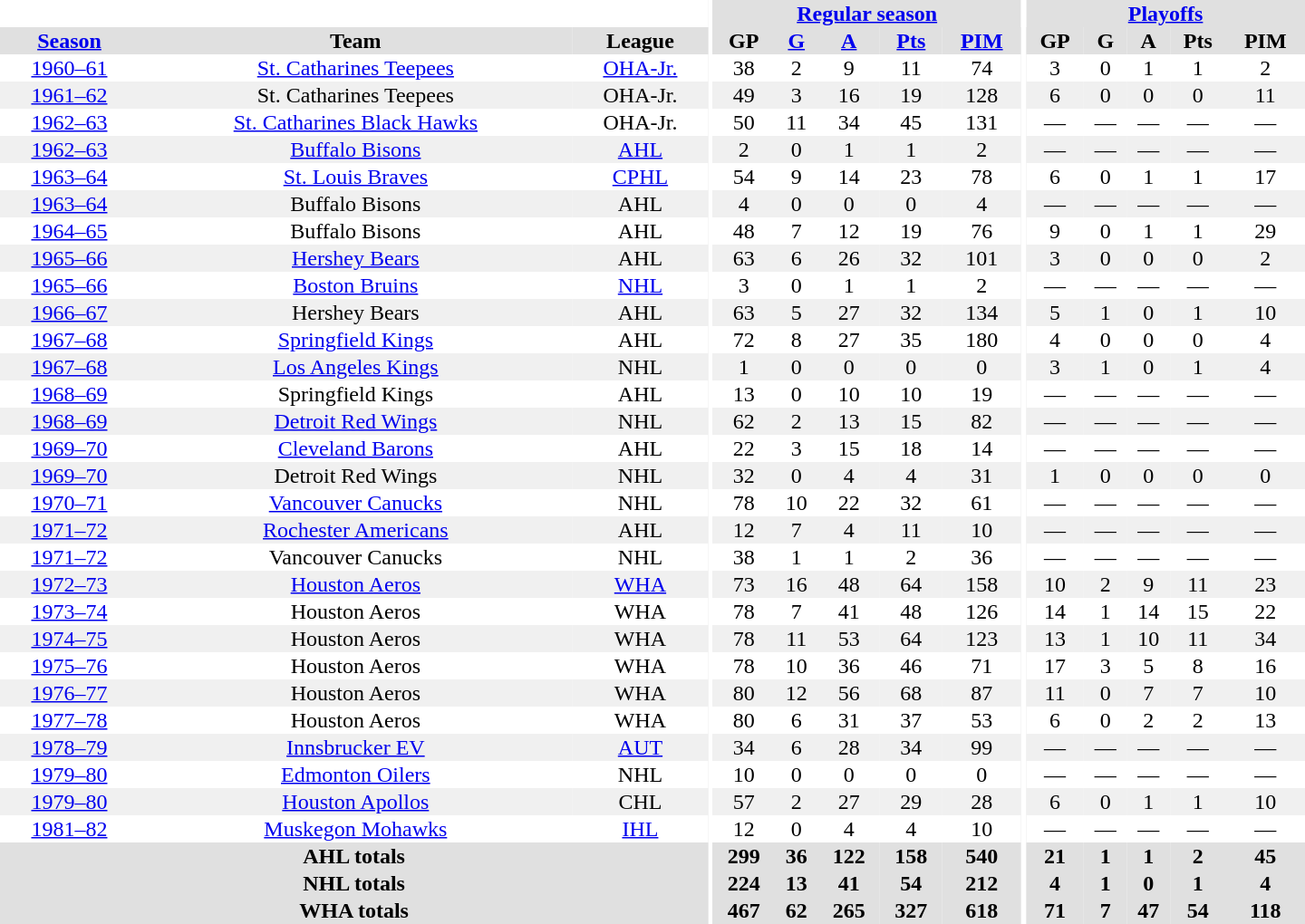<table border="0" cellpadding="1" cellspacing="0" style="text-align:center; width:60em">
<tr bgcolor="#e0e0e0">
<th colspan="3" bgcolor="#ffffff"></th>
<th rowspan="99" bgcolor="#ffffff"></th>
<th colspan="5"><a href='#'>Regular season</a></th>
<th rowspan="99" bgcolor="#ffffff"></th>
<th colspan="5"><a href='#'>Playoffs</a></th>
</tr>
<tr bgcolor="#e0e0e0">
<th><a href='#'>Season</a></th>
<th>Team</th>
<th>League</th>
<th>GP</th>
<th><a href='#'>G</a></th>
<th><a href='#'>A</a></th>
<th><a href='#'>Pts</a></th>
<th><a href='#'>PIM</a></th>
<th>GP</th>
<th>G</th>
<th>A</th>
<th>Pts</th>
<th>PIM</th>
</tr>
<tr>
<td><a href='#'>1960–61</a></td>
<td><a href='#'>St. Catharines Teepees</a></td>
<td><a href='#'>OHA-Jr.</a></td>
<td>38</td>
<td>2</td>
<td>9</td>
<td>11</td>
<td>74</td>
<td>3</td>
<td>0</td>
<td>1</td>
<td>1</td>
<td>2</td>
</tr>
<tr bgcolor="#f0f0f0">
<td><a href='#'>1961–62</a></td>
<td>St. Catharines Teepees</td>
<td>OHA-Jr.</td>
<td>49</td>
<td>3</td>
<td>16</td>
<td>19</td>
<td>128</td>
<td>6</td>
<td>0</td>
<td>0</td>
<td>0</td>
<td>11</td>
</tr>
<tr>
<td><a href='#'>1962–63</a></td>
<td><a href='#'>St. Catharines Black Hawks</a></td>
<td>OHA-Jr.</td>
<td>50</td>
<td>11</td>
<td>34</td>
<td>45</td>
<td>131</td>
<td>—</td>
<td>—</td>
<td>—</td>
<td>—</td>
<td>—</td>
</tr>
<tr bgcolor="#f0f0f0">
<td><a href='#'>1962–63</a></td>
<td><a href='#'>Buffalo Bisons</a></td>
<td><a href='#'>AHL</a></td>
<td>2</td>
<td>0</td>
<td>1</td>
<td>1</td>
<td>2</td>
<td>—</td>
<td>—</td>
<td>—</td>
<td>—</td>
<td>—</td>
</tr>
<tr>
<td><a href='#'>1963–64</a></td>
<td><a href='#'>St. Louis Braves</a></td>
<td><a href='#'>CPHL</a></td>
<td>54</td>
<td>9</td>
<td>14</td>
<td>23</td>
<td>78</td>
<td>6</td>
<td>0</td>
<td>1</td>
<td>1</td>
<td>17</td>
</tr>
<tr bgcolor="#f0f0f0">
<td><a href='#'>1963–64</a></td>
<td>Buffalo Bisons</td>
<td>AHL</td>
<td>4</td>
<td>0</td>
<td>0</td>
<td>0</td>
<td>4</td>
<td>—</td>
<td>—</td>
<td>—</td>
<td>—</td>
<td>—</td>
</tr>
<tr>
<td><a href='#'>1964–65</a></td>
<td>Buffalo Bisons</td>
<td>AHL</td>
<td>48</td>
<td>7</td>
<td>12</td>
<td>19</td>
<td>76</td>
<td>9</td>
<td>0</td>
<td>1</td>
<td>1</td>
<td>29</td>
</tr>
<tr bgcolor="#f0f0f0">
<td><a href='#'>1965–66</a></td>
<td><a href='#'>Hershey Bears</a></td>
<td>AHL</td>
<td>63</td>
<td>6</td>
<td>26</td>
<td>32</td>
<td>101</td>
<td>3</td>
<td>0</td>
<td>0</td>
<td>0</td>
<td>2</td>
</tr>
<tr>
<td><a href='#'>1965–66</a></td>
<td><a href='#'>Boston Bruins</a></td>
<td><a href='#'>NHL</a></td>
<td>3</td>
<td>0</td>
<td>1</td>
<td>1</td>
<td>2</td>
<td>—</td>
<td>—</td>
<td>—</td>
<td>—</td>
<td>—</td>
</tr>
<tr bgcolor="#f0f0f0">
<td><a href='#'>1966–67</a></td>
<td>Hershey Bears</td>
<td>AHL</td>
<td>63</td>
<td>5</td>
<td>27</td>
<td>32</td>
<td>134</td>
<td>5</td>
<td>1</td>
<td>0</td>
<td>1</td>
<td>10</td>
</tr>
<tr>
<td><a href='#'>1967–68</a></td>
<td><a href='#'>Springfield Kings</a></td>
<td>AHL</td>
<td>72</td>
<td>8</td>
<td>27</td>
<td>35</td>
<td>180</td>
<td>4</td>
<td>0</td>
<td>0</td>
<td>0</td>
<td>4</td>
</tr>
<tr bgcolor="#f0f0f0">
<td><a href='#'>1967–68</a></td>
<td><a href='#'>Los Angeles Kings</a></td>
<td>NHL</td>
<td>1</td>
<td>0</td>
<td>0</td>
<td>0</td>
<td>0</td>
<td>3</td>
<td>1</td>
<td>0</td>
<td>1</td>
<td>4</td>
</tr>
<tr>
<td><a href='#'>1968–69</a></td>
<td>Springfield Kings</td>
<td>AHL</td>
<td>13</td>
<td>0</td>
<td>10</td>
<td>10</td>
<td>19</td>
<td>—</td>
<td>—</td>
<td>—</td>
<td>—</td>
<td>—</td>
</tr>
<tr bgcolor="#f0f0f0">
<td><a href='#'>1968–69</a></td>
<td><a href='#'>Detroit Red Wings</a></td>
<td>NHL</td>
<td>62</td>
<td>2</td>
<td>13</td>
<td>15</td>
<td>82</td>
<td>—</td>
<td>—</td>
<td>—</td>
<td>—</td>
<td>—</td>
</tr>
<tr>
<td><a href='#'>1969–70</a></td>
<td><a href='#'>Cleveland Barons</a></td>
<td>AHL</td>
<td>22</td>
<td>3</td>
<td>15</td>
<td>18</td>
<td>14</td>
<td>—</td>
<td>—</td>
<td>—</td>
<td>—</td>
<td>—</td>
</tr>
<tr bgcolor="#f0f0f0">
<td><a href='#'>1969–70</a></td>
<td>Detroit Red Wings</td>
<td>NHL</td>
<td>32</td>
<td>0</td>
<td>4</td>
<td>4</td>
<td>31</td>
<td>1</td>
<td>0</td>
<td>0</td>
<td>0</td>
<td>0</td>
</tr>
<tr>
<td><a href='#'>1970–71</a></td>
<td><a href='#'>Vancouver Canucks</a></td>
<td>NHL</td>
<td>78</td>
<td>10</td>
<td>22</td>
<td>32</td>
<td>61</td>
<td>—</td>
<td>—</td>
<td>—</td>
<td>—</td>
<td>—</td>
</tr>
<tr bgcolor="#f0f0f0">
<td><a href='#'>1971–72</a></td>
<td><a href='#'>Rochester Americans</a></td>
<td>AHL</td>
<td>12</td>
<td>7</td>
<td>4</td>
<td>11</td>
<td>10</td>
<td>—</td>
<td>—</td>
<td>—</td>
<td>—</td>
<td>—</td>
</tr>
<tr>
<td><a href='#'>1971–72</a></td>
<td>Vancouver Canucks</td>
<td>NHL</td>
<td>38</td>
<td>1</td>
<td>1</td>
<td>2</td>
<td>36</td>
<td>—</td>
<td>—</td>
<td>—</td>
<td>—</td>
<td>—</td>
</tr>
<tr bgcolor="#f0f0f0">
<td><a href='#'>1972–73</a></td>
<td><a href='#'>Houston Aeros</a></td>
<td><a href='#'>WHA</a></td>
<td>73</td>
<td>16</td>
<td>48</td>
<td>64</td>
<td>158</td>
<td>10</td>
<td>2</td>
<td>9</td>
<td>11</td>
<td>23</td>
</tr>
<tr>
<td><a href='#'>1973–74</a></td>
<td>Houston Aeros</td>
<td>WHA</td>
<td>78</td>
<td>7</td>
<td>41</td>
<td>48</td>
<td>126</td>
<td>14</td>
<td>1</td>
<td>14</td>
<td>15</td>
<td>22</td>
</tr>
<tr bgcolor="#f0f0f0">
<td><a href='#'>1974–75</a></td>
<td>Houston Aeros</td>
<td>WHA</td>
<td>78</td>
<td>11</td>
<td>53</td>
<td>64</td>
<td>123</td>
<td>13</td>
<td>1</td>
<td>10</td>
<td>11</td>
<td>34</td>
</tr>
<tr>
<td><a href='#'>1975–76</a></td>
<td>Houston Aeros</td>
<td>WHA</td>
<td>78</td>
<td>10</td>
<td>36</td>
<td>46</td>
<td>71</td>
<td>17</td>
<td>3</td>
<td>5</td>
<td>8</td>
<td>16</td>
</tr>
<tr bgcolor="#f0f0f0">
<td><a href='#'>1976–77</a></td>
<td>Houston Aeros</td>
<td>WHA</td>
<td>80</td>
<td>12</td>
<td>56</td>
<td>68</td>
<td>87</td>
<td>11</td>
<td>0</td>
<td>7</td>
<td>7</td>
<td>10</td>
</tr>
<tr>
<td><a href='#'>1977–78</a></td>
<td>Houston Aeros</td>
<td>WHA</td>
<td>80</td>
<td>6</td>
<td>31</td>
<td>37</td>
<td>53</td>
<td>6</td>
<td>0</td>
<td>2</td>
<td>2</td>
<td>13</td>
</tr>
<tr bgcolor="#f0f0f0">
<td><a href='#'>1978–79</a></td>
<td><a href='#'>Innsbrucker EV</a></td>
<td><a href='#'>AUT</a></td>
<td>34</td>
<td>6</td>
<td>28</td>
<td>34</td>
<td>99</td>
<td>—</td>
<td>—</td>
<td>—</td>
<td>—</td>
<td>—</td>
</tr>
<tr>
<td><a href='#'>1979–80</a></td>
<td><a href='#'>Edmonton Oilers</a></td>
<td>NHL</td>
<td>10</td>
<td>0</td>
<td>0</td>
<td>0</td>
<td>0</td>
<td>—</td>
<td>—</td>
<td>—</td>
<td>—</td>
<td>—</td>
</tr>
<tr bgcolor="#f0f0f0">
<td><a href='#'>1979–80</a></td>
<td><a href='#'>Houston Apollos</a></td>
<td>CHL</td>
<td>57</td>
<td>2</td>
<td>27</td>
<td>29</td>
<td>28</td>
<td>6</td>
<td>0</td>
<td>1</td>
<td>1</td>
<td>10</td>
</tr>
<tr>
<td><a href='#'>1981–82</a></td>
<td><a href='#'>Muskegon Mohawks</a></td>
<td><a href='#'>IHL</a></td>
<td>12</td>
<td>0</td>
<td>4</td>
<td>4</td>
<td>10</td>
<td>—</td>
<td>—</td>
<td>—</td>
<td>—</td>
<td>—</td>
</tr>
<tr bgcolor="#e0e0e0">
<th colspan="3">AHL totals</th>
<th>299</th>
<th>36</th>
<th>122</th>
<th>158</th>
<th>540</th>
<th>21</th>
<th>1</th>
<th>1</th>
<th>2</th>
<th>45</th>
</tr>
<tr bgcolor="#e0e0e0">
<th colspan="3">NHL totals</th>
<th>224</th>
<th>13</th>
<th>41</th>
<th>54</th>
<th>212</th>
<th>4</th>
<th>1</th>
<th>0</th>
<th>1</th>
<th>4</th>
</tr>
<tr bgcolor="#e0e0e0">
<th colspan="3">WHA totals</th>
<th>467</th>
<th>62</th>
<th>265</th>
<th>327</th>
<th>618</th>
<th>71</th>
<th>7</th>
<th>47</th>
<th>54</th>
<th>118</th>
</tr>
</table>
